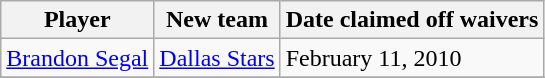<table class="wikitable">
<tr>
<th>Player</th>
<th>New team</th>
<th>Date claimed off waivers</th>
</tr>
<tr>
<td><a href='#'>Brandon Segal</a></td>
<td><a href='#'>Dallas Stars</a></td>
<td>February 11, 2010</td>
</tr>
<tr>
</tr>
</table>
